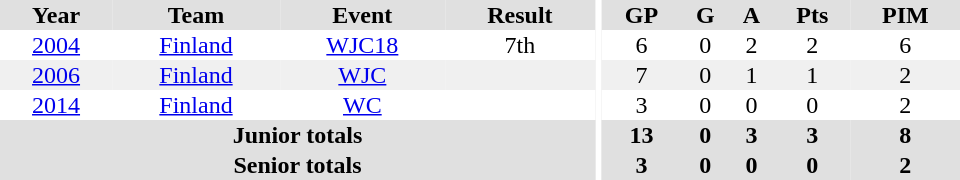<table border="0" cellpadding="1" cellspacing="0" ID="Table3" style="text-align:center; width:40em">
<tr ALIGN="center" bgcolor="#e0e0e0">
<th>Year</th>
<th>Team</th>
<th>Event</th>
<th>Result</th>
<th rowspan="99" bgcolor="#ffffff"></th>
<th>GP</th>
<th>G</th>
<th>A</th>
<th>Pts</th>
<th>PIM</th>
</tr>
<tr>
<td><a href='#'>2004</a></td>
<td><a href='#'>Finland</a></td>
<td><a href='#'>WJC18</a></td>
<td>7th</td>
<td>6</td>
<td>0</td>
<td>2</td>
<td>2</td>
<td>6</td>
</tr>
<tr bgcolor="#f0f0f0">
<td><a href='#'>2006</a></td>
<td><a href='#'>Finland</a></td>
<td><a href='#'>WJC</a></td>
<td></td>
<td>7</td>
<td>0</td>
<td>1</td>
<td>1</td>
<td>2</td>
</tr>
<tr>
<td><a href='#'>2014</a></td>
<td><a href='#'>Finland</a></td>
<td><a href='#'>WC</a></td>
<td></td>
<td>3</td>
<td>0</td>
<td>0</td>
<td>0</td>
<td>2</td>
</tr>
<tr bgcolor="#e0e0e0">
<th colspan="4">Junior totals</th>
<th>13</th>
<th>0</th>
<th>3</th>
<th>3</th>
<th>8</th>
</tr>
<tr bgcolor="#e0e0e0">
<th colspan="4">Senior totals</th>
<th>3</th>
<th>0</th>
<th>0</th>
<th>0</th>
<th>2</th>
</tr>
</table>
